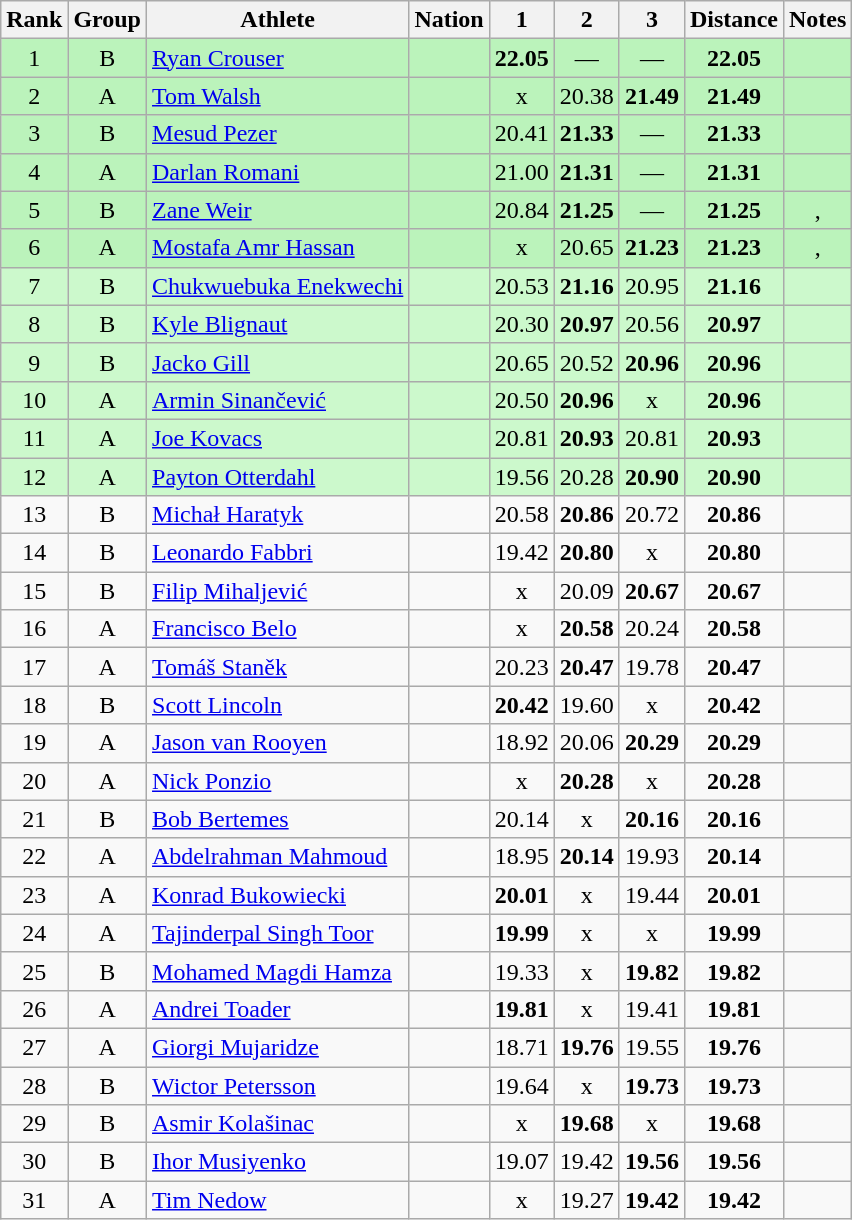<table class="wikitable sortable" style="text-align:center;">
<tr>
<th>Rank</th>
<th>Group</th>
<th>Athlete</th>
<th>Nation</th>
<th>1</th>
<th>2</th>
<th>3</th>
<th>Distance</th>
<th>Notes</th>
</tr>
<tr bgcolor="#bbf3bb">
<td>1</td>
<td>B</td>
<td align="left"><a href='#'>Ryan Crouser</a></td>
<td align="left"></td>
<td><strong>22.05</strong></td>
<td>—</td>
<td>—</td>
<td><strong>22.05</strong></td>
<td></td>
</tr>
<tr bgcolor="#bbf3bb">
<td>2</td>
<td>A</td>
<td align="left"><a href='#'>Tom Walsh</a></td>
<td align="left"></td>
<td>x</td>
<td>20.38</td>
<td><strong>21.49</strong></td>
<td><strong>21.49</strong></td>
<td></td>
</tr>
<tr bgcolor="#bbf3bb">
<td>3</td>
<td>B</td>
<td align="left"><a href='#'>Mesud Pezer</a></td>
<td align="left"></td>
<td>20.41</td>
<td><strong>21.33</strong></td>
<td>—</td>
<td><strong>21.33</strong></td>
<td></td>
</tr>
<tr bgcolor="#bbf3bb">
<td>4</td>
<td>A</td>
<td align="left"><a href='#'>Darlan Romani</a></td>
<td align="left"></td>
<td>21.00</td>
<td><strong>21.31</strong></td>
<td>—</td>
<td><strong>21.31</strong></td>
<td></td>
</tr>
<tr bgcolor="#bbf3bb">
<td>5</td>
<td>B</td>
<td align="left"><a href='#'>Zane Weir</a></td>
<td align="left"></td>
<td>20.84</td>
<td><strong>21.25</strong></td>
<td>—</td>
<td><strong>21.25</strong></td>
<td>, </td>
</tr>
<tr bgcolor="#bbf3bb">
<td>6</td>
<td>A</td>
<td align="left"><a href='#'>Mostafa Amr Hassan</a></td>
<td align="left"></td>
<td>x</td>
<td>20.65</td>
<td><strong>21.23</strong></td>
<td><strong>21.23</strong></td>
<td>, </td>
</tr>
<tr bgcolor=ccf9cc>
<td>7</td>
<td>B</td>
<td align="left"><a href='#'>Chukwuebuka Enekwechi</a></td>
<td align="left"></td>
<td>20.53</td>
<td><strong>21.16</strong></td>
<td>20.95</td>
<td><strong>21.16</strong></td>
<td></td>
</tr>
<tr bgcolor=ccf9cc>
<td>8</td>
<td>B</td>
<td align="left"><a href='#'>Kyle Blignaut</a></td>
<td align="left"></td>
<td>20.30</td>
<td><strong>20.97</strong></td>
<td>20.56</td>
<td><strong>20.97</strong></td>
<td></td>
</tr>
<tr bgcolor=ccf9cc>
<td>9</td>
<td>B</td>
<td align="left"><a href='#'>Jacko Gill</a></td>
<td align="left"></td>
<td>20.65</td>
<td>20.52</td>
<td><strong>20.96</strong></td>
<td><strong>20.96</strong></td>
<td></td>
</tr>
<tr bgcolor=ccf9cc>
<td>10</td>
<td>A</td>
<td align="left"><a href='#'>Armin Sinančević</a></td>
<td align="left"></td>
<td>20.50</td>
<td><strong>20.96</strong></td>
<td>x</td>
<td><strong>20.96</strong></td>
<td></td>
</tr>
<tr bgcolor=ccf9cc>
<td>11</td>
<td>A</td>
<td align="left"><a href='#'>Joe Kovacs</a></td>
<td align="left"></td>
<td>20.81</td>
<td><strong>20.93</strong></td>
<td>20.81</td>
<td><strong>20.93</strong></td>
<td></td>
</tr>
<tr bgcolor=ccf9cc>
<td>12</td>
<td>A</td>
<td align="left"><a href='#'>Payton Otterdahl</a></td>
<td align="left"></td>
<td>19.56</td>
<td>20.28</td>
<td><strong>20.90</strong></td>
<td><strong>20.90</strong></td>
<td></td>
</tr>
<tr>
<td>13</td>
<td>B</td>
<td align="left"><a href='#'>Michał Haratyk</a></td>
<td align="left"></td>
<td>20.58</td>
<td><strong>20.86</strong></td>
<td>20.72</td>
<td><strong>20.86</strong></td>
<td></td>
</tr>
<tr>
<td>14</td>
<td>B</td>
<td align="left"><a href='#'>Leonardo Fabbri</a></td>
<td align="left"></td>
<td>19.42</td>
<td><strong>20.80</strong></td>
<td>x</td>
<td><strong>20.80</strong></td>
<td></td>
</tr>
<tr>
<td>15</td>
<td>B</td>
<td align="left"><a href='#'>Filip Mihaljević</a></td>
<td align="left"></td>
<td>x</td>
<td>20.09</td>
<td><strong>20.67</strong></td>
<td><strong>20.67</strong></td>
<td></td>
</tr>
<tr>
<td>16</td>
<td>A</td>
<td align="left"><a href='#'>Francisco Belo</a></td>
<td align="left"></td>
<td>x</td>
<td><strong>20.58</strong></td>
<td>20.24</td>
<td><strong>20.58</strong></td>
<td></td>
</tr>
<tr>
<td>17</td>
<td>A</td>
<td align="left"><a href='#'>Tomáš Staněk</a></td>
<td align="left"></td>
<td>20.23</td>
<td><strong>20.47</strong></td>
<td>19.78</td>
<td><strong>20.47</strong></td>
<td></td>
</tr>
<tr>
<td>18</td>
<td>B</td>
<td align="left"><a href='#'>Scott Lincoln</a></td>
<td align="left"></td>
<td><strong>20.42</strong></td>
<td>19.60</td>
<td>x</td>
<td><strong>20.42</strong></td>
<td></td>
</tr>
<tr>
<td>19</td>
<td>A</td>
<td align="left"><a href='#'>Jason van Rooyen</a></td>
<td align="left"></td>
<td>18.92</td>
<td>20.06</td>
<td><strong>20.29</strong></td>
<td><strong>20.29</strong></td>
<td></td>
</tr>
<tr>
<td>20</td>
<td>A</td>
<td align="left"><a href='#'>Nick Ponzio</a></td>
<td align="left"></td>
<td>x</td>
<td><strong>20.28</strong></td>
<td>x</td>
<td><strong>20.28</strong></td>
<td></td>
</tr>
<tr>
<td>21</td>
<td>B</td>
<td align="left"><a href='#'>Bob Bertemes</a></td>
<td align="left"></td>
<td>20.14</td>
<td>x</td>
<td><strong>20.16</strong></td>
<td><strong>20.16</strong></td>
<td></td>
</tr>
<tr>
<td>22</td>
<td>A</td>
<td align="left"><a href='#'>Abdelrahman Mahmoud</a></td>
<td align="left"></td>
<td>18.95</td>
<td><strong>20.14</strong></td>
<td>19.93</td>
<td><strong>20.14</strong></td>
<td></td>
</tr>
<tr>
<td>23</td>
<td>A</td>
<td align="left"><a href='#'>Konrad Bukowiecki</a></td>
<td align="left"></td>
<td><strong>20.01</strong></td>
<td>x</td>
<td>19.44</td>
<td><strong>20.01</strong></td>
<td></td>
</tr>
<tr>
<td>24</td>
<td>A</td>
<td align="left"><a href='#'>Tajinderpal Singh Toor</a></td>
<td align="left"></td>
<td><strong>19.99</strong></td>
<td>x</td>
<td>x</td>
<td><strong>19.99</strong></td>
<td></td>
</tr>
<tr>
<td>25</td>
<td>B</td>
<td align="left"><a href='#'>Mohamed Magdi Hamza</a></td>
<td align="left"></td>
<td>19.33</td>
<td>x</td>
<td><strong>19.82</strong></td>
<td><strong>19.82</strong></td>
<td></td>
</tr>
<tr>
<td>26</td>
<td>A</td>
<td align="left"><a href='#'>Andrei Toader</a></td>
<td align="left"></td>
<td><strong>19.81</strong></td>
<td>x</td>
<td>19.41</td>
<td><strong>19.81</strong></td>
<td></td>
</tr>
<tr>
<td>27</td>
<td>A</td>
<td align="left"><a href='#'>Giorgi Mujaridze</a></td>
<td align="left"></td>
<td>18.71</td>
<td><strong>19.76</strong></td>
<td>19.55</td>
<td><strong>19.76</strong></td>
<td></td>
</tr>
<tr>
<td>28</td>
<td>B</td>
<td align="left"><a href='#'>Wictor Petersson</a></td>
<td align="left"></td>
<td>19.64</td>
<td>x</td>
<td><strong>19.73</strong></td>
<td><strong>19.73</strong></td>
<td></td>
</tr>
<tr>
<td>29</td>
<td>B</td>
<td align="left"><a href='#'>Asmir Kolašinac</a></td>
<td align="left"></td>
<td>x</td>
<td><strong>19.68</strong></td>
<td>x</td>
<td><strong>19.68</strong></td>
<td></td>
</tr>
<tr>
<td>30</td>
<td>B</td>
<td align="left"><a href='#'>Ihor Musiyenko</a></td>
<td align="left"></td>
<td>19.07</td>
<td>19.42</td>
<td><strong>19.56</strong></td>
<td><strong>19.56</strong></td>
<td></td>
</tr>
<tr>
<td>31</td>
<td>A</td>
<td align="left"><a href='#'>Tim Nedow</a></td>
<td align="left"></td>
<td>x</td>
<td>19.27</td>
<td><strong>19.42</strong></td>
<td><strong>19.42</strong></td>
<td></td>
</tr>
</table>
